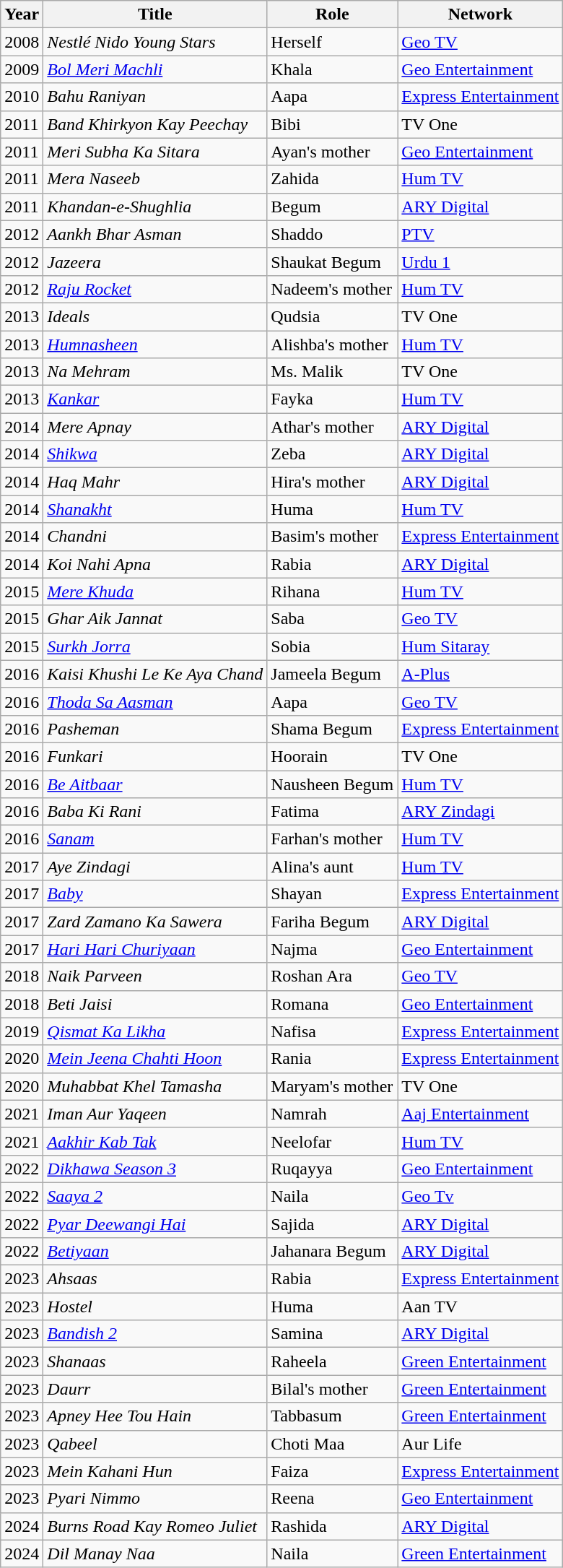<table class="wikitable sortable plainrowheaders">
<tr style="text-align:center;">
<th scope="col">Year</th>
<th scope="col">Title</th>
<th scope="col">Role</th>
<th scope="col">Network</th>
</tr>
<tr>
<td>2008</td>
<td><em>Nestlé Nido Young Stars</em></td>
<td>Herself</td>
<td><a href='#'>Geo TV</a></td>
</tr>
<tr>
<td>2009</td>
<td><em><a href='#'>Bol Meri Machli</a></em></td>
<td>Khala</td>
<td><a href='#'>Geo Entertainment</a></td>
</tr>
<tr>
<td>2010</td>
<td><em>Bahu Raniyan</em></td>
<td>Aapa</td>
<td><a href='#'>Express Entertainment</a></td>
</tr>
<tr>
<td>2011</td>
<td><em>Band Khirkyon Kay Peechay</em></td>
<td>Bibi</td>
<td>TV One</td>
</tr>
<tr>
<td>2011</td>
<td><em>Meri Subha Ka Sitara</em></td>
<td>Ayan's mother</td>
<td><a href='#'>Geo Entertainment</a></td>
</tr>
<tr>
<td>2011</td>
<td><em>Mera Naseeb</em></td>
<td>Zahida</td>
<td><a href='#'>Hum TV</a></td>
</tr>
<tr>
<td>2011</td>
<td><em>Khandan-e-Shughlia</em></td>
<td>Begum</td>
<td><a href='#'>ARY Digital</a></td>
</tr>
<tr>
<td>2012</td>
<td><em>Aankh Bhar Asman</em></td>
<td>Shaddo</td>
<td><a href='#'>PTV</a></td>
</tr>
<tr>
<td>2012</td>
<td><em>Jazeera</em></td>
<td>Shaukat Begum</td>
<td><a href='#'>Urdu 1</a></td>
</tr>
<tr>
<td>2012</td>
<td><em><a href='#'>Raju Rocket</a></em></td>
<td>Nadeem's mother</td>
<td><a href='#'>Hum TV</a></td>
</tr>
<tr>
<td>2013</td>
<td><em>Ideals</em></td>
<td>Qudsia</td>
<td>TV One</td>
</tr>
<tr>
<td>2013</td>
<td><em><a href='#'>Humnasheen</a></em></td>
<td>Alishba's mother</td>
<td><a href='#'>Hum TV</a></td>
</tr>
<tr>
<td>2013</td>
<td><em>Na Mehram</em></td>
<td>Ms. Malik</td>
<td>TV One</td>
</tr>
<tr>
<td>2013</td>
<td><em><a href='#'>Kankar</a></em></td>
<td>Fayka</td>
<td><a href='#'>Hum TV</a></td>
</tr>
<tr>
<td>2014</td>
<td><em>Mere Apnay</em></td>
<td>Athar's mother</td>
<td><a href='#'>ARY Digital</a></td>
</tr>
<tr>
<td>2014</td>
<td><em><a href='#'>Shikwa</a></em></td>
<td>Zeba</td>
<td><a href='#'>ARY Digital</a></td>
</tr>
<tr>
<td>2014</td>
<td><em>Haq Mahr</em></td>
<td>Hira's mother</td>
<td><a href='#'>ARY Digital</a></td>
</tr>
<tr>
<td>2014</td>
<td><em><a href='#'>Shanakht</a></em></td>
<td>Huma</td>
<td><a href='#'>Hum TV</a></td>
</tr>
<tr>
<td>2014</td>
<td><em>Chandni</em></td>
<td>Basim's mother</td>
<td><a href='#'>Express Entertainment</a></td>
</tr>
<tr>
<td>2014</td>
<td><em>Koi Nahi Apna</em></td>
<td>Rabia</td>
<td><a href='#'>ARY Digital</a></td>
</tr>
<tr>
<td>2015</td>
<td><em><a href='#'>Mere Khuda</a></em></td>
<td>Rihana</td>
<td><a href='#'>Hum TV</a></td>
</tr>
<tr>
<td>2015</td>
<td><em>Ghar Aik Jannat</em></td>
<td>Saba</td>
<td><a href='#'>Geo TV</a></td>
</tr>
<tr>
<td>2015</td>
<td><em><a href='#'>Surkh Jorra</a></em></td>
<td>Sobia</td>
<td><a href='#'>Hum Sitaray</a></td>
</tr>
<tr>
<td>2016</td>
<td><em>Kaisi Khushi Le Ke Aya Chand</em></td>
<td>Jameela Begum</td>
<td><a href='#'>A-Plus</a></td>
</tr>
<tr>
<td>2016</td>
<td><em><a href='#'>Thoda Sa Aasman</a></em></td>
<td>Aapa</td>
<td><a href='#'>Geo TV</a></td>
</tr>
<tr>
<td>2016</td>
<td><em>Pasheman</em></td>
<td>Shama Begum</td>
<td><a href='#'>Express Entertainment</a></td>
</tr>
<tr>
<td>2016</td>
<td><em>Funkari</em></td>
<td>Hoorain</td>
<td>TV One</td>
</tr>
<tr>
<td>2016</td>
<td><em><a href='#'>Be Aitbaar</a></em></td>
<td>Nausheen Begum</td>
<td><a href='#'>Hum TV</a></td>
</tr>
<tr>
<td>2016</td>
<td><em>Baba Ki Rani</em></td>
<td>Fatima</td>
<td><a href='#'>ARY Zindagi</a></td>
</tr>
<tr>
<td>2016</td>
<td><em><a href='#'>Sanam</a></em></td>
<td>Farhan's mother</td>
<td><a href='#'>Hum TV</a></td>
</tr>
<tr>
<td>2017</td>
<td><em>Aye Zindagi</em></td>
<td>Alina's aunt</td>
<td><a href='#'>Hum TV</a></td>
</tr>
<tr>
<td>2017</td>
<td><em><a href='#'>Baby</a></em></td>
<td>Shayan</td>
<td><a href='#'>Express Entertainment</a></td>
</tr>
<tr>
<td>2017</td>
<td><em>Zard Zamano Ka Sawera</em></td>
<td>Fariha Begum</td>
<td><a href='#'>ARY Digital</a></td>
</tr>
<tr>
<td>2017</td>
<td><em><a href='#'>Hari Hari Churiyaan</a></em></td>
<td>Najma</td>
<td><a href='#'>Geo Entertainment</a></td>
</tr>
<tr>
<td>2018</td>
<td><em>Naik Parveen</em></td>
<td>Roshan Ara</td>
<td><a href='#'>Geo TV</a></td>
</tr>
<tr>
<td>2018</td>
<td><em>Beti Jaisi</em></td>
<td>Romana</td>
<td><a href='#'>Geo Entertainment</a></td>
</tr>
<tr>
<td>2019</td>
<td><em><a href='#'>Qismat Ka Likha</a></em></td>
<td>Nafisa</td>
<td><a href='#'>Express Entertainment</a></td>
</tr>
<tr>
<td>2020</td>
<td><em><a href='#'>Mein Jeena Chahti Hoon</a></em></td>
<td>Rania</td>
<td><a href='#'>Express Entertainment</a></td>
</tr>
<tr>
<td>2020</td>
<td><em>Muhabbat Khel Tamasha</em></td>
<td>Maryam's mother</td>
<td>TV One</td>
</tr>
<tr>
<td>2021</td>
<td><em>Iman Aur Yaqeen</em></td>
<td>Namrah</td>
<td><a href='#'>Aaj Entertainment</a></td>
</tr>
<tr>
<td>2021</td>
<td><em><a href='#'>Aakhir Kab Tak</a></em></td>
<td>Neelofar</td>
<td><a href='#'>Hum TV</a></td>
</tr>
<tr>
<td>2022</td>
<td><em><a href='#'>Dikhawa Season 3</a></em></td>
<td>Ruqayya</td>
<td><a href='#'>Geo Entertainment</a></td>
</tr>
<tr>
<td>2022</td>
<td><em><a href='#'>Saaya 2</a></em></td>
<td>Naila</td>
<td><a href='#'>Geo Tv</a></td>
</tr>
<tr>
<td>2022</td>
<td><em><a href='#'>Pyar Deewangi Hai</a></em></td>
<td>Sajida</td>
<td><a href='#'>ARY Digital</a></td>
</tr>
<tr>
<td>2022</td>
<td><em><a href='#'>Betiyaan</a></em></td>
<td>Jahanara Begum</td>
<td><a href='#'>ARY Digital</a></td>
</tr>
<tr>
<td>2023</td>
<td><em>Ahsaas</em></td>
<td>Rabia</td>
<td><a href='#'>Express Entertainment</a></td>
</tr>
<tr>
<td>2023</td>
<td><em>Hostel</em></td>
<td>Huma</td>
<td>Aan TV</td>
</tr>
<tr>
<td>2023</td>
<td><em><a href='#'>Bandish 2</a></em></td>
<td>Samina</td>
<td><a href='#'>ARY Digital</a></td>
</tr>
<tr>
<td>2023</td>
<td><em>Shanaas</em></td>
<td>Raheela</td>
<td><a href='#'>Green Entertainment</a></td>
</tr>
<tr>
<td>2023</td>
<td><em>Daurr</em></td>
<td>Bilal's mother</td>
<td><a href='#'>Green Entertainment</a></td>
</tr>
<tr>
<td>2023</td>
<td><em>Apney Hee Tou Hain</em></td>
<td>Tabbasum</td>
<td><a href='#'>Green Entertainment</a></td>
</tr>
<tr>
<td>2023</td>
<td><em>Qabeel</em></td>
<td>Choti Maa</td>
<td>Aur Life</td>
</tr>
<tr>
<td>2023</td>
<td><em>Mein Kahani Hun</em></td>
<td>Faiza</td>
<td><a href='#'>Express Entertainment</a></td>
</tr>
<tr>
<td>2023</td>
<td><em>Pyari Nimmo</em></td>
<td>Reena</td>
<td><a href='#'>Geo Entertainment</a></td>
</tr>
<tr>
<td>2024</td>
<td><em>Burns Road Kay Romeo Juliet</em></td>
<td>Rashida</td>
<td><a href='#'>ARY Digital</a></td>
</tr>
<tr>
<td>2024</td>
<td><em>Dil Manay Naa</em></td>
<td>Naila</td>
<td><a href='#'>Green Entertainment</a></td>
</tr>
</table>
